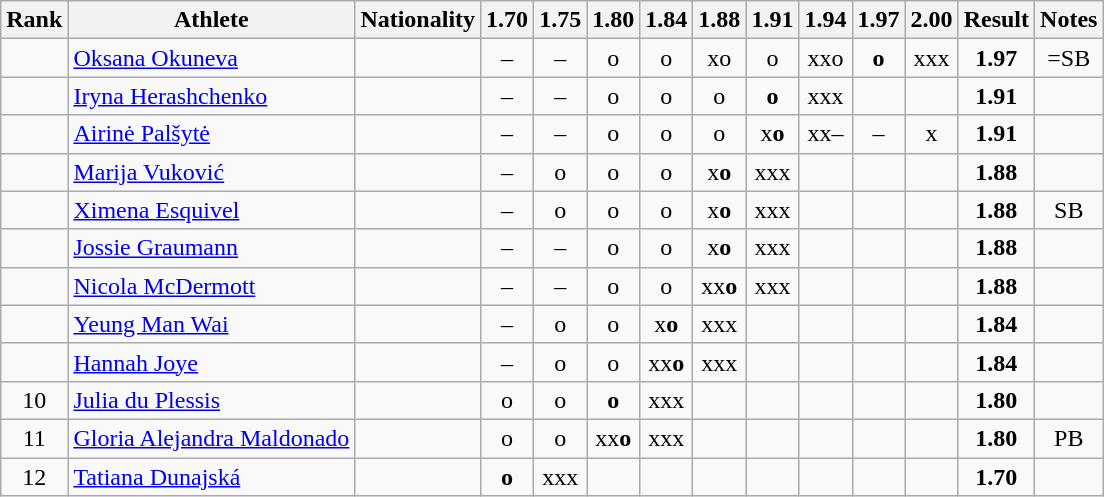<table class="wikitable sortable" style="text-align:center">
<tr>
<th>Rank</th>
<th>Athlete</th>
<th>Nationality</th>
<th>1.70</th>
<th>1.75</th>
<th>1.80</th>
<th>1.84</th>
<th>1.88</th>
<th>1.91</th>
<th>1.94</th>
<th>1.97</th>
<th>2.00</th>
<th>Result</th>
<th>Notes</th>
</tr>
<tr>
<td></td>
<td align="left"><a href='#'>Oksana Okuneva</a></td>
<td align=left></td>
<td>–</td>
<td>–</td>
<td>o</td>
<td>o</td>
<td>xo</td>
<td>o</td>
<td>xxo</td>
<td><strong>o</strong></td>
<td>xxx</td>
<td><strong>1.97</strong></td>
<td>=SB</td>
</tr>
<tr>
<td></td>
<td align="left"><a href='#'>Iryna Herashchenko</a></td>
<td align=left></td>
<td>–</td>
<td>–</td>
<td>o</td>
<td>o</td>
<td>o</td>
<td><strong>o</strong></td>
<td>xxx</td>
<td></td>
<td></td>
<td><strong>1.91</strong></td>
<td></td>
</tr>
<tr>
<td></td>
<td align="left"><a href='#'>Airinė Palšytė</a></td>
<td align=left></td>
<td>–</td>
<td>–</td>
<td>o</td>
<td>o</td>
<td>o</td>
<td>x<strong>o</strong></td>
<td>xx–</td>
<td>–</td>
<td>x</td>
<td><strong>1.91</strong></td>
<td></td>
</tr>
<tr>
<td></td>
<td align="left"><a href='#'>Marija Vuković</a></td>
<td align=left></td>
<td>–</td>
<td>o</td>
<td>o</td>
<td>o</td>
<td>x<strong>o</strong></td>
<td>xxx</td>
<td></td>
<td></td>
<td></td>
<td><strong>1.88</strong></td>
<td></td>
</tr>
<tr>
<td></td>
<td align="left"><a href='#'>Ximena Esquivel</a></td>
<td align=left></td>
<td>–</td>
<td>o</td>
<td>o</td>
<td>o</td>
<td>x<strong>o</strong></td>
<td>xxx</td>
<td></td>
<td></td>
<td></td>
<td><strong>1.88</strong></td>
<td>SB</td>
</tr>
<tr>
<td></td>
<td align="left"><a href='#'>Jossie Graumann</a></td>
<td align=left></td>
<td>–</td>
<td>–</td>
<td>o</td>
<td>o</td>
<td>x<strong>o</strong></td>
<td>xxx</td>
<td></td>
<td></td>
<td></td>
<td><strong>1.88</strong></td>
<td></td>
</tr>
<tr>
<td></td>
<td align="left"><a href='#'>Nicola McDermott</a></td>
<td align=left></td>
<td>–</td>
<td>–</td>
<td>o</td>
<td>o</td>
<td>xx<strong>o</strong></td>
<td>xxx</td>
<td></td>
<td></td>
<td></td>
<td><strong>1.88</strong></td>
<td></td>
</tr>
<tr>
<td></td>
<td align="left"><a href='#'>Yeung Man Wai</a></td>
<td align=left></td>
<td>–</td>
<td>o</td>
<td>o</td>
<td>x<strong>o</strong></td>
<td>xxx</td>
<td></td>
<td></td>
<td></td>
<td></td>
<td><strong>1.84</strong></td>
<td></td>
</tr>
<tr>
<td></td>
<td align="left"><a href='#'>Hannah Joye</a></td>
<td align=left></td>
<td>–</td>
<td>o</td>
<td>o</td>
<td>xx<strong>o</strong></td>
<td>xxx</td>
<td></td>
<td></td>
<td></td>
<td></td>
<td><strong>1.84</strong></td>
<td></td>
</tr>
<tr>
<td>10</td>
<td align="left"><a href='#'>Julia du Plessis</a></td>
<td align=left></td>
<td>o</td>
<td>o</td>
<td><strong>o</strong></td>
<td>xxx</td>
<td></td>
<td></td>
<td></td>
<td></td>
<td></td>
<td><strong>1.80</strong></td>
<td></td>
</tr>
<tr>
<td>11</td>
<td align="left"><a href='#'>Gloria Alejandra Maldonado</a></td>
<td align=left></td>
<td>o</td>
<td>o</td>
<td>xx<strong>o</strong></td>
<td>xxx</td>
<td></td>
<td></td>
<td></td>
<td></td>
<td></td>
<td><strong>1.80</strong></td>
<td>PB</td>
</tr>
<tr>
<td>12</td>
<td align="left"><a href='#'>Tatiana Dunajská</a></td>
<td align=left></td>
<td><strong>o</strong></td>
<td>xxx</td>
<td></td>
<td></td>
<td></td>
<td></td>
<td></td>
<td></td>
<td></td>
<td><strong>1.70</strong></td>
<td></td>
</tr>
</table>
